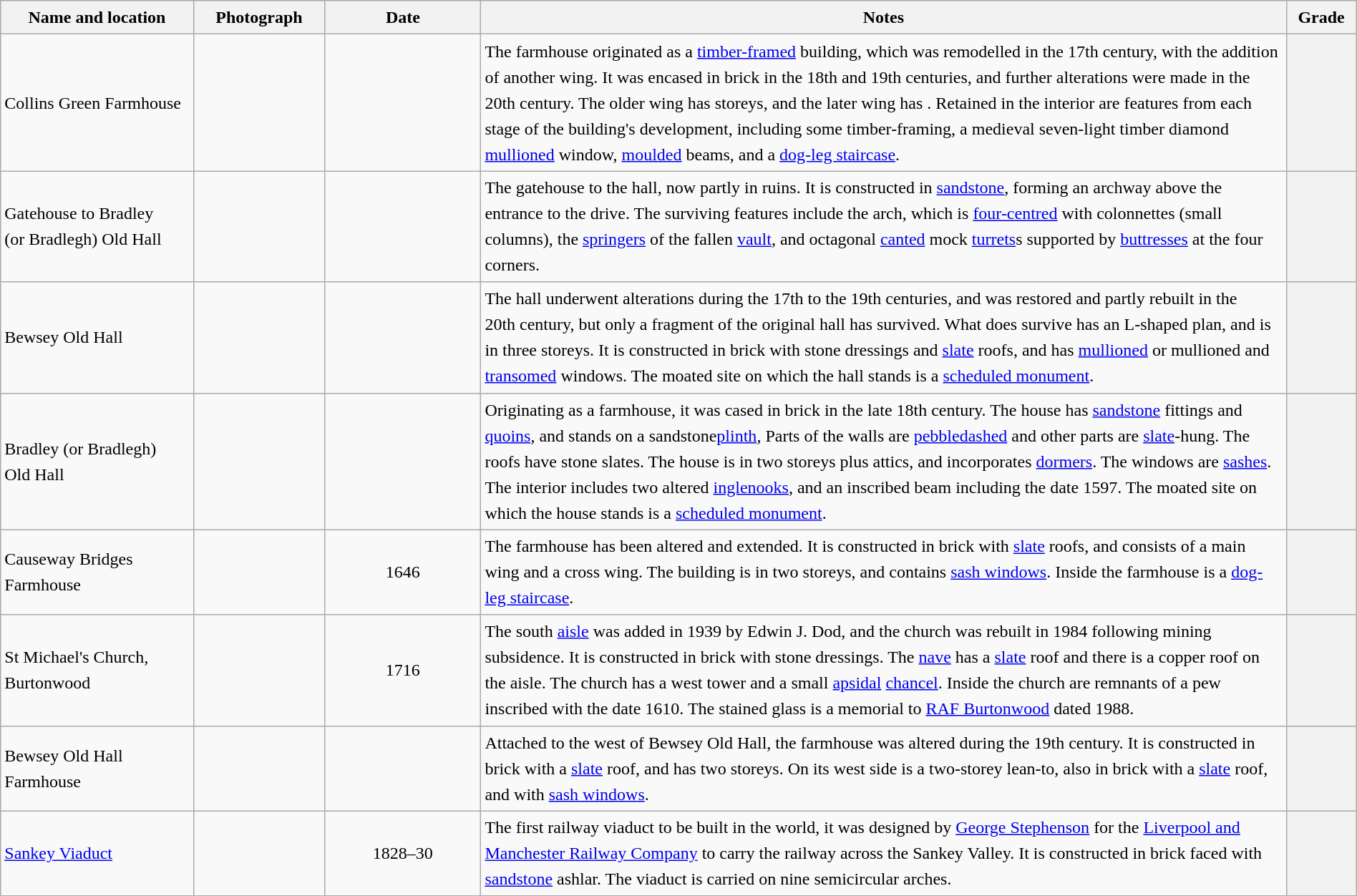<table class="wikitable sortable plainrowheaders" style="width:100%;border:0px;text-align:left;line-height:150%;">
<tr>
<th scope="col"  style="width:150px">Name and location</th>
<th scope="col"  style="width:100px" class="unsortable">Photograph</th>
<th scope="col"  style="width:120px">Date</th>
<th scope="col"  style="width:650px" class="unsortable">Notes</th>
<th scope="col"  style="width:50px">Grade</th>
</tr>
<tr>
<td>Collins Green Farmhouse<br><small></small></td>
<td></td>
<td align="center"></td>
<td>The farmhouse originated as a <a href='#'>timber-framed</a> building, which was remodelled in the 17th century, with the addition of another wing.  It was encased in brick in the 18th and 19th centuries, and further alterations were made in the 20th century.  The older wing has  storeys, and the later wing has .  Retained in the interior are features from each stage of the building's development, including some timber-framing, a medieval seven-light timber diamond <a href='#'>mullioned</a> window, <a href='#'>moulded</a> beams, and a <a href='#'>dog-leg staircase</a>.</td>
<th></th>
</tr>
<tr>
<td>Gatehouse to Bradley<br>(or Bradlegh) Old Hall<br><small></small></td>
<td align="center"></td>
<td align="center"></td>
<td>The gatehouse to the hall, now partly in ruins.  It is constructed in <a href='#'>sandstone</a>, forming an archway above the entrance to the drive.  The surviving features include the arch, which is <a href='#'>four-centred</a> with colonnettes (small columns), the <a href='#'>springers</a> of the fallen <a href='#'>vault</a>, and octagonal <a href='#'>canted</a> mock <a href='#'>turrets</a>s supported by <a href='#'>buttresses</a> at the four corners.</td>
<th></th>
</tr>
<tr>
<td>Bewsey Old Hall<br><small></small></td>
<td></td>
<td align="center"></td>
<td>The hall underwent alterations during the 17th to the 19th centuries, and was restored and partly rebuilt in the 20th century, but only a fragment of the original hall has survived.  What does survive has an L-shaped plan, and is in three storeys.  It is constructed in brick with stone dressings and <a href='#'>slate</a> roofs, and has <a href='#'>mullioned</a> or mullioned and <a href='#'>transomed</a> windows.  The moated site on which the hall stands is a <a href='#'>scheduled monument</a>.</td>
<th></th>
</tr>
<tr>
<td>Bradley (or Bradlegh)<br>Old Hall<br><small></small></td>
<td></td>
<td align="center"></td>
<td>Originating as a farmhouse, it was cased in brick in the late 18th century.  The house has <a href='#'>sandstone</a> fittings and <a href='#'>quoins</a>, and stands on a sandstone<a href='#'>plinth</a>,  Parts of the walls are <a href='#'>pebbledashed</a> and other parts are <a href='#'>slate</a>-hung.  The roofs have stone slates.  The house is in two storeys plus attics, and incorporates <a href='#'>dormers</a>.  The windows are <a href='#'>sashes</a>.  The interior includes two altered <a href='#'>inglenooks</a>, and an inscribed beam including the date 1597.  The moated site on which the house stands is a <a href='#'>scheduled monument</a>.</td>
<th></th>
</tr>
<tr>
<td>Causeway Bridges Farmhouse<br><small></small></td>
<td></td>
<td align="center">1646</td>
<td>The farmhouse has been altered and extended.  It is constructed in brick with <a href='#'>slate</a> roofs, and consists of a main wing and a cross wing.  The building is in two storeys, and contains <a href='#'>sash windows</a>.  Inside the farmhouse is a <a href='#'>dog-leg staircase</a>.</td>
<th></th>
</tr>
<tr>
<td>St Michael's Church, Burtonwood<br><small></small></td>
<td></td>
<td align="center">1716</td>
<td>The south <a href='#'>aisle</a> was added in 1939 by Edwin J. Dod, and the church was rebuilt in 1984 following mining subsidence.  It is constructed in brick with stone dressings.  The <a href='#'>nave</a> has a <a href='#'>slate</a> roof and there is a copper roof on the aisle.  The church has a west tower and a small <a href='#'>apsidal</a> <a href='#'>chancel</a>.  Inside the church are remnants of a pew inscribed with the date 1610.  The stained glass is a memorial to <a href='#'>RAF Burtonwood</a> dated 1988.</td>
<th></th>
</tr>
<tr>
<td>Bewsey Old Hall Farmhouse<br><small></small></td>
<td></td>
<td align="center"></td>
<td>Attached to the west of Bewsey Old Hall, the farmhouse was altered during the 19th century.  It is constructed in brick with a <a href='#'>slate</a> roof, and has two storeys. On its west side is a two-storey lean-to, also in brick with a <a href='#'>slate</a> roof, and with <a href='#'>sash windows</a>.</td>
<th></th>
</tr>
<tr>
<td><a href='#'>Sankey Viaduct</a><br><small></small></td>
<td></td>
<td align="center">1828–30</td>
<td>The first railway viaduct to be built in the world, it was designed by <a href='#'>George Stephenson</a> for the <a href='#'>Liverpool and Manchester Railway Company</a> to carry the railway across the Sankey Valley.  It is constructed in brick faced with <a href='#'>sandstone</a> ashlar.  The viaduct is carried on nine semicircular arches.</td>
<th></th>
</tr>
<tr>
</tr>
</table>
